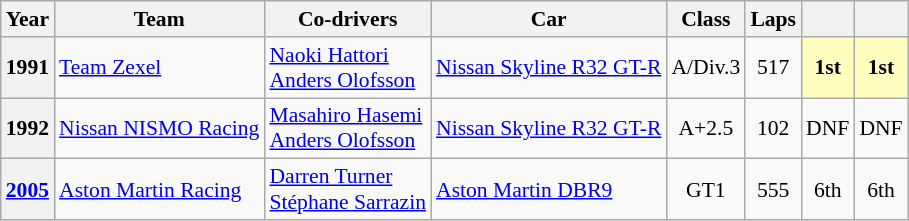<table class="wikitable" style="text-align:center; font-size:90%">
<tr>
<th>Year</th>
<th>Team</th>
<th>Co-drivers</th>
<th>Car</th>
<th>Class</th>
<th>Laps</th>
<th></th>
<th></th>
</tr>
<tr>
<th>1991</th>
<td align="left" nowrap> <a href='#'>Team Zexel</a></td>
<td align="left" nowrap> <a href='#'>Naoki Hattori</a><br> <a href='#'>Anders Olofsson</a></td>
<td align="left" nowrap><a href='#'>Nissan Skyline R32 GT-R</a></td>
<td>A/Div.3</td>
<td>517</td>
<td style="background:#ffffbf;"><strong>1st</strong></td>
<td style="background:#ffffbf;"><strong>1st</strong></td>
</tr>
<tr>
<th>1992</th>
<td align="left" nowrap> <a href='#'>Nissan NISMO Racing</a></td>
<td align="left" nowrap> <a href='#'>Masahiro Hasemi</a><br> <a href='#'>Anders Olofsson</a></td>
<td align="left" nowrap><a href='#'>Nissan Skyline R32 GT-R</a></td>
<td>A+2.5</td>
<td>102</td>
<td>DNF</td>
<td>DNF</td>
</tr>
<tr>
<th><a href='#'>2005</a></th>
<td align="left" nowrap> <a href='#'>Aston Martin Racing</a></td>
<td align="left" nowrap> <a href='#'>Darren Turner</a><br> <a href='#'>Stéphane Sarrazin</a></td>
<td align="left" nowrap><a href='#'>Aston Martin DBR9</a></td>
<td>GT1</td>
<td>555</td>
<td>6th</td>
<td>6th</td>
</tr>
</table>
